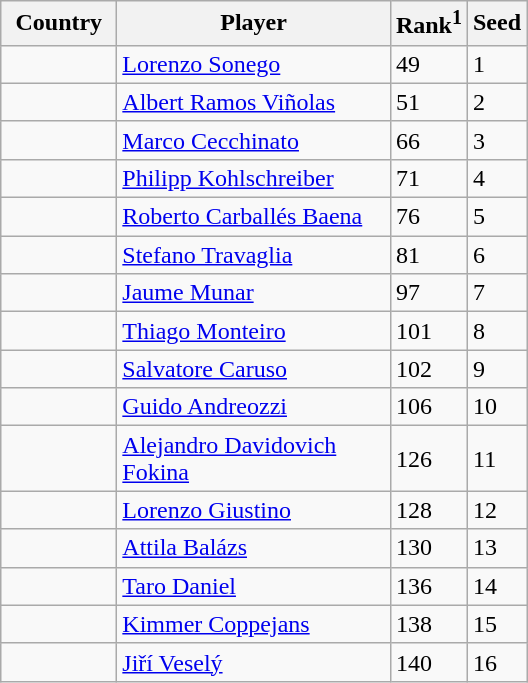<table class="sortable wikitable">
<tr>
<th width="70">Country</th>
<th width="175">Player</th>
<th>Rank<sup>1</sup></th>
<th>Seed</th>
</tr>
<tr>
<td></td>
<td><a href='#'>Lorenzo Sonego</a></td>
<td>49</td>
<td>1</td>
</tr>
<tr>
<td></td>
<td><a href='#'>Albert Ramos Viñolas</a></td>
<td>51</td>
<td>2</td>
</tr>
<tr>
<td></td>
<td><a href='#'>Marco Cecchinato</a></td>
<td>66</td>
<td>3</td>
</tr>
<tr>
<td></td>
<td><a href='#'>Philipp Kohlschreiber</a></td>
<td>71</td>
<td>4</td>
</tr>
<tr>
<td></td>
<td><a href='#'>Roberto Carballés Baena</a></td>
<td>76</td>
<td>5</td>
</tr>
<tr>
<td></td>
<td><a href='#'>Stefano Travaglia</a></td>
<td>81</td>
<td>6</td>
</tr>
<tr>
<td></td>
<td><a href='#'>Jaume Munar</a></td>
<td>97</td>
<td>7</td>
</tr>
<tr>
<td></td>
<td><a href='#'>Thiago Monteiro</a></td>
<td>101</td>
<td>8</td>
</tr>
<tr>
<td></td>
<td><a href='#'>Salvatore Caruso</a></td>
<td>102</td>
<td>9</td>
</tr>
<tr>
<td></td>
<td><a href='#'>Guido Andreozzi</a></td>
<td>106</td>
<td>10</td>
</tr>
<tr>
<td></td>
<td><a href='#'>Alejandro Davidovich Fokina</a></td>
<td>126</td>
<td>11</td>
</tr>
<tr>
<td></td>
<td><a href='#'>Lorenzo Giustino</a></td>
<td>128</td>
<td>12</td>
</tr>
<tr>
<td></td>
<td><a href='#'>Attila Balázs</a></td>
<td>130</td>
<td>13</td>
</tr>
<tr>
<td></td>
<td><a href='#'>Taro Daniel</a></td>
<td>136</td>
<td>14</td>
</tr>
<tr>
<td></td>
<td><a href='#'>Kimmer Coppejans</a></td>
<td>138</td>
<td>15</td>
</tr>
<tr>
<td></td>
<td><a href='#'>Jiří Veselý</a></td>
<td>140</td>
<td>16</td>
</tr>
</table>
